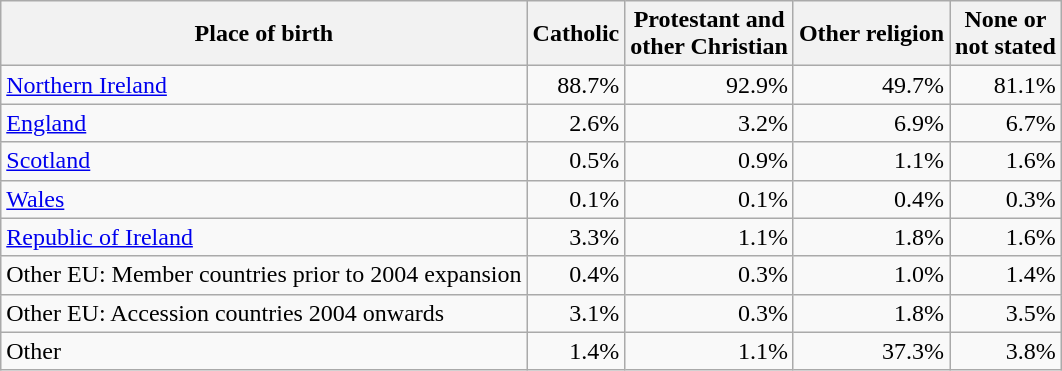<table class="wikitable sortable" style="text-align:right">
<tr>
<th>Place of birth</th>
<th>Catholic</th>
<th>Protestant and<br>other Christian</th>
<th>Other religion</th>
<th>None or<br>not stated</th>
</tr>
<tr>
<td style="text-align:left"><a href='#'>Northern Ireland</a></td>
<td>88.7%</td>
<td>92.9%</td>
<td>49.7%</td>
<td>81.1%</td>
</tr>
<tr>
<td style="text-align:left"><a href='#'>England</a></td>
<td>2.6%</td>
<td>3.2%</td>
<td>6.9%</td>
<td>6.7%</td>
</tr>
<tr>
<td style="text-align:left"><a href='#'>Scotland</a></td>
<td>0.5%</td>
<td>0.9%</td>
<td>1.1%</td>
<td>1.6%</td>
</tr>
<tr>
<td style="text-align:left"><a href='#'>Wales</a></td>
<td>0.1%</td>
<td>0.1%</td>
<td>0.4%</td>
<td>0.3%</td>
</tr>
<tr>
<td style="text-align:left"><a href='#'>Republic of Ireland</a></td>
<td>3.3%</td>
<td>1.1%</td>
<td>1.8%</td>
<td>1.6%</td>
</tr>
<tr>
<td style="text-align:left">Other EU: Member countries prior to 2004 expansion</td>
<td>0.4%</td>
<td>0.3%</td>
<td>1.0%</td>
<td>1.4%</td>
</tr>
<tr>
<td style="text-align:left">Other EU: Accession countries 2004 onwards</td>
<td>3.1%</td>
<td>0.3%</td>
<td>1.8%</td>
<td>3.5%</td>
</tr>
<tr>
<td style="text-align:left">Other</td>
<td>1.4%</td>
<td>1.1%</td>
<td>37.3%</td>
<td>3.8%</td>
</tr>
</table>
